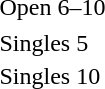<table>
<tr>
<td rowspan="2">Open 6–10<br></td>
<td rowspan="2"></td>
<td rowspan="2"></td>
<td></td>
</tr>
<tr>
<td></td>
</tr>
<tr>
</tr>
<tr>
<td rowspan="2">Singles 5<br></td>
<td rowspan="2"></td>
<td rowspan="2"></td>
<td></td>
</tr>
<tr>
<td></td>
</tr>
<tr>
<td rowspan="2">Singles 10<br></td>
<td rowspan="2"></td>
<td rowspan="2"></td>
<td></td>
</tr>
<tr>
<td></td>
</tr>
<tr>
</tr>
</table>
